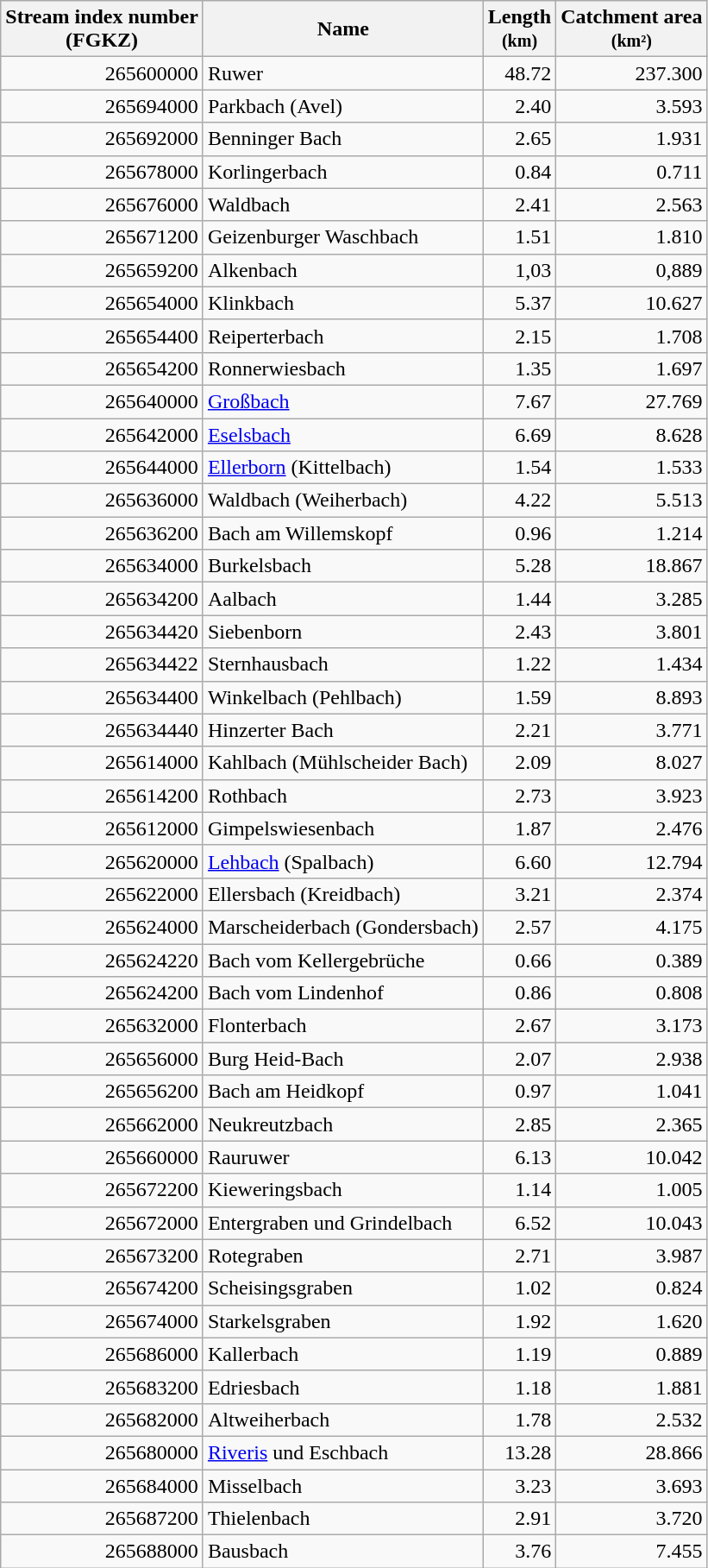<table class="wikitable sortable">
<tr class="hintergrundfarbe5">
<th align="left">Stream index number<br>(FGKZ)</th>
<th align="left">Name</th>
<th align="left">Length<br><small>(km)</small></th>
<th align="left">Catchment area<br><small>(km²)</small></th>
</tr>
<tr>
<td style="text-align:right">265600000</td>
<td style="text-align:left">Ruwer</td>
<td style="text-align:right">48.72</td>
<td style="text-align:right">237.300</td>
</tr>
<tr>
<td style="text-align:right">265694000</td>
<td style="text-align:left">Parkbach (Avel)</td>
<td style="text-align:right">2.40</td>
<td style="text-align:right">3.593</td>
</tr>
<tr>
<td style="text-align:right">265692000</td>
<td style="text-align:left">Benninger Bach</td>
<td style="text-align:right">2.65</td>
<td style="text-align:right">1.931</td>
</tr>
<tr>
<td style="text-align:right">265678000</td>
<td style="text-align:left">Korlingerbach</td>
<td style="text-align:right">0.84</td>
<td style="text-align:right">0.711</td>
</tr>
<tr>
<td style="text-align:right">265676000</td>
<td style="text-align:left">Waldbach</td>
<td style="text-align:right">2.41</td>
<td style="text-align:right">2.563</td>
</tr>
<tr>
<td style="text-align:right">265671200</td>
<td style="text-align:left">Geizenburger Waschbach</td>
<td style="text-align:right">1.51</td>
<td style="text-align:right">1.810</td>
</tr>
<tr>
<td style="text-align:right">265659200</td>
<td style="text-align:left">Alkenbach</td>
<td style="text-align:right">1,03</td>
<td style="text-align:right">0,889</td>
</tr>
<tr>
<td style="text-align:right">265654000</td>
<td style="text-align:left">Klinkbach</td>
<td style="text-align:right">5.37</td>
<td style="text-align:right">10.627</td>
</tr>
<tr>
<td style="text-align:right">265654400</td>
<td style="text-align:left">Reiperterbach</td>
<td style="text-align:right">2.15</td>
<td style="text-align:right">1.708</td>
</tr>
<tr>
<td style="text-align:right">265654200</td>
<td style="text-align:left">Ronnerwiesbach</td>
<td style="text-align:right">1.35</td>
<td style="text-align:right">1.697</td>
</tr>
<tr>
<td style="text-align:right">265640000</td>
<td style="text-align:left"><a href='#'>Großbach</a></td>
<td style="text-align:right">7.67</td>
<td style="text-align:right">27.769</td>
</tr>
<tr>
<td style="text-align:right">265642000</td>
<td style="text-align:left"><a href='#'>Eselsbach</a></td>
<td style="text-align:right">6.69</td>
<td style="text-align:right">8.628</td>
</tr>
<tr>
<td style="text-align:right">265644000</td>
<td style="text-align:left"><a href='#'>Ellerborn</a> (Kittelbach)</td>
<td style="text-align:right">1.54</td>
<td style="text-align:right">1.533</td>
</tr>
<tr>
<td style="text-align:right">265636000</td>
<td style="text-align:left">Waldbach (Weiherbach)</td>
<td style="text-align:right">4.22</td>
<td style="text-align:right">5.513</td>
</tr>
<tr>
<td style="text-align:right">265636200</td>
<td style="text-align:left">Bach am Willemskopf</td>
<td style="text-align:right">0.96</td>
<td style="text-align:right">1.214</td>
</tr>
<tr>
<td style="text-align:right">265634000</td>
<td style="text-align:left">Burkelsbach</td>
<td style="text-align:right">5.28</td>
<td style="text-align:right">18.867</td>
</tr>
<tr>
<td style="text-align:right">265634200</td>
<td style="text-align:left">Aalbach</td>
<td style="text-align:right">1.44</td>
<td style="text-align:right">3.285</td>
</tr>
<tr>
<td style="text-align:right">265634420</td>
<td style="text-align:left">Siebenborn</td>
<td style="text-align:right">2.43</td>
<td style="text-align:right">3.801</td>
</tr>
<tr>
<td style="text-align:right">265634422</td>
<td style="text-align:left">Sternhausbach</td>
<td style="text-align:right">1.22</td>
<td style="text-align:right">1.434</td>
</tr>
<tr>
<td style="text-align:right">265634400</td>
<td style="text-align:left">Winkelbach (Pehlbach)</td>
<td style="text-align:right">1.59</td>
<td style="text-align:right">8.893</td>
</tr>
<tr>
<td style="text-align:right">265634440</td>
<td style="text-align:left">Hinzerter Bach</td>
<td style="text-align:right">2.21</td>
<td style="text-align:right">3.771</td>
</tr>
<tr>
<td style="text-align:right">265614000</td>
<td style="text-align:left">Kahlbach (Mühlscheider Bach)</td>
<td style="text-align:right">2.09</td>
<td style="text-align:right">8.027</td>
</tr>
<tr>
<td style="text-align:right">265614200</td>
<td style="text-align:left">Rothbach</td>
<td style="text-align:right">2.73</td>
<td style="text-align:right">3.923</td>
</tr>
<tr>
<td style="text-align:right">265612000</td>
<td style="text-align:left">Gimpelswiesenbach</td>
<td style="text-align:right">1.87</td>
<td style="text-align:right">2.476</td>
</tr>
<tr>
<td style="text-align:right">265620000</td>
<td style="text-align:left"><a href='#'>Lehbach</a> (Spalbach)</td>
<td style="text-align:right">6.60</td>
<td style="text-align:right">12.794</td>
</tr>
<tr>
<td style="text-align:right">265622000</td>
<td style="text-align:left">Ellersbach (Kreidbach)</td>
<td style="text-align:right">3.21</td>
<td style="text-align:right">2.374</td>
</tr>
<tr>
<td style="text-align:right">265624000</td>
<td style="text-align:left">Marscheiderbach (Gondersbach)</td>
<td style="text-align:right">2.57</td>
<td style="text-align:right">4.175</td>
</tr>
<tr>
<td style="text-align:right">265624220</td>
<td style="text-align:left">Bach vom Kellergebrüche</td>
<td style="text-align:right">0.66</td>
<td style="text-align:right">0.389</td>
</tr>
<tr>
<td style="text-align:right">265624200</td>
<td style="text-align:left">Bach vom Lindenhof</td>
<td style="text-align:right">0.86</td>
<td style="text-align:right">0.808</td>
</tr>
<tr>
<td style="text-align:right">265632000</td>
<td style="text-align:left">Flonterbach</td>
<td style="text-align:right">2.67</td>
<td style="text-align:right">3.173</td>
</tr>
<tr>
<td style="text-align:right">265656000</td>
<td style="text-align:left">Burg Heid-Bach</td>
<td style="text-align:right">2.07</td>
<td style="text-align:right">2.938</td>
</tr>
<tr>
<td style="text-align:right">265656200</td>
<td style="text-align:left">Bach am Heidkopf</td>
<td style="text-align:right">0.97</td>
<td style="text-align:right">1.041</td>
</tr>
<tr>
<td style="text-align:right">265662000</td>
<td style="text-align:left">Neukreutzbach</td>
<td style="text-align:right">2.85</td>
<td style="text-align:right">2.365</td>
</tr>
<tr>
<td style="text-align:right">265660000</td>
<td style="text-align:left">Rauruwer</td>
<td style="text-align:right">6.13</td>
<td style="text-align:right">10.042</td>
</tr>
<tr>
<td style="text-align:right">265672200</td>
<td style="text-align:left">Kieweringsbach</td>
<td style="text-align:right">1.14</td>
<td style="text-align:right">1.005</td>
</tr>
<tr>
<td style="text-align:right">265672000</td>
<td style="text-align:left">Entergraben und Grindelbach</td>
<td style="text-align:right">6.52</td>
<td style="text-align:right">10.043</td>
</tr>
<tr>
<td style="text-align:right">265673200</td>
<td style="text-align:left">Rotegraben</td>
<td style="text-align:right">2.71</td>
<td style="text-align:right">3.987</td>
</tr>
<tr>
<td style="text-align:right">265674200</td>
<td style="text-align:left">Scheisingsgraben</td>
<td style="text-align:right">1.02</td>
<td style="text-align:right">0.824</td>
</tr>
<tr>
<td style="text-align:right">265674000</td>
<td style="text-align:left">Starkelsgraben</td>
<td style="text-align:right">1.92</td>
<td style="text-align:right">1.620</td>
</tr>
<tr>
<td style="text-align:right">265686000</td>
<td style="text-align:left">Kallerbach</td>
<td style="text-align:right">1.19</td>
<td style="text-align:right">0.889</td>
</tr>
<tr>
<td style="text-align:right">265683200</td>
<td style="text-align:left">Edriesbach</td>
<td style="text-align:right">1.18</td>
<td style="text-align:right">1.881</td>
</tr>
<tr>
<td style="text-align:right">265682000</td>
<td style="text-align:left">Altweiherbach</td>
<td style="text-align:right">1.78</td>
<td style="text-align:right">2.532</td>
</tr>
<tr>
<td style="text-align:right">265680000</td>
<td style="text-align:left"><a href='#'>Riveris</a> und Eschbach</td>
<td style="text-align:right">13.28</td>
<td style="text-align:right">28.866</td>
</tr>
<tr>
<td style="text-align:right">265684000</td>
<td style="text-align:left">Misselbach</td>
<td style="text-align:right">3.23</td>
<td style="text-align:right">3.693</td>
</tr>
<tr>
<td style="text-align:right">265687200</td>
<td style="text-align:left">Thielenbach</td>
<td style="text-align:right">2.91</td>
<td style="text-align:right">3.720</td>
</tr>
<tr>
<td style="text-align:right">265688000</td>
<td style="text-align:left">Bausbach</td>
<td style="text-align:right">3.76</td>
<td style="text-align:right">7.455</td>
</tr>
</table>
